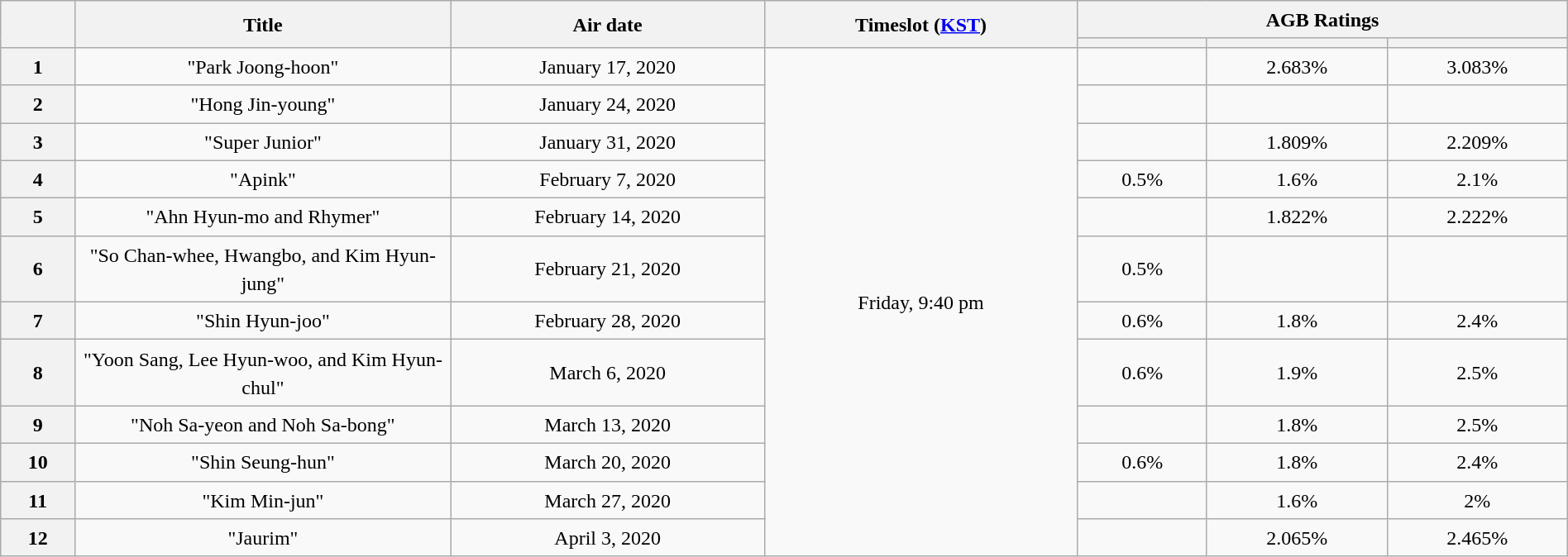<table class="sortable wikitable plainrowheaders mw-collapsible" style="text-align:center; line-height:23px; width:100%;">
<tr>
<th rowspan=2 class="unsortable"></th>
<th rowspan=2 class="unsortable" width=24%>Title</th>
<th rowspan=2 class="unsortable" width=20%>Air date</th>
<th rowspan=2 class="unsortable" width=20%>Timeslot (<a href='#'>KST</a>)</th>
<th colspan=3>AGB Ratings</th>
</tr>
<tr>
<th></th>
<th></th>
<th></th>
</tr>
<tr>
<th>1</th>
<td>"Park Joong-hoon"</td>
<td>January 17, 2020</td>
<td rowspan="12">Friday, 9:40 pm</td>
<td></td>
<td>2.683%</td>
<td>3.083%</td>
</tr>
<tr>
<th>2</th>
<td>"Hong Jin-young"</td>
<td>January 24, 2020</td>
<td></td>
<td></td>
<td></td>
</tr>
<tr>
<th>3</th>
<td>"Super Junior"</td>
<td>January 31, 2020</td>
<td></td>
<td>1.809%</td>
<td>2.209%</td>
</tr>
<tr>
<th>4</th>
<td>"Apink"</td>
<td>February 7, 2020</td>
<td>0.5%</td>
<td>1.6%</td>
<td>2.1%</td>
</tr>
<tr>
<th>5</th>
<td>"Ahn Hyun-mo and Rhymer"</td>
<td>February 14, 2020</td>
<td></td>
<td>1.822%</td>
<td>2.222%</td>
</tr>
<tr>
<th>6</th>
<td>"So Chan-whee, Hwangbo, and Kim Hyun-jung"</td>
<td>February 21, 2020</td>
<td>0.5%</td>
<td></td>
<td></td>
</tr>
<tr>
<th>7</th>
<td>"Shin Hyun-joo"</td>
<td>February 28, 2020</td>
<td>0.6%</td>
<td>1.8%</td>
<td>2.4%</td>
</tr>
<tr>
<th>8</th>
<td>"Yoon Sang, Lee Hyun-woo, and Kim Hyun-chul"</td>
<td>March 6, 2020</td>
<td>0.6%</td>
<td>1.9%</td>
<td>2.5%</td>
</tr>
<tr>
<th>9</th>
<td>"Noh Sa-yeon and Noh Sa-bong"</td>
<td>March 13, 2020</td>
<td></td>
<td>1.8%</td>
<td>2.5%</td>
</tr>
<tr>
<th>10</th>
<td>"Shin Seung-hun"</td>
<td>March 20, 2020</td>
<td>0.6%</td>
<td>1.8%</td>
<td>2.4%</td>
</tr>
<tr>
<th>11</th>
<td>"Kim Min-jun"</td>
<td>March 27, 2020</td>
<td></td>
<td>1.6%</td>
<td>2%</td>
</tr>
<tr>
<th>12</th>
<td>"Jaurim"</td>
<td>April 3, 2020</td>
<td></td>
<td>2.065%</td>
<td>2.465%</td>
</tr>
</table>
